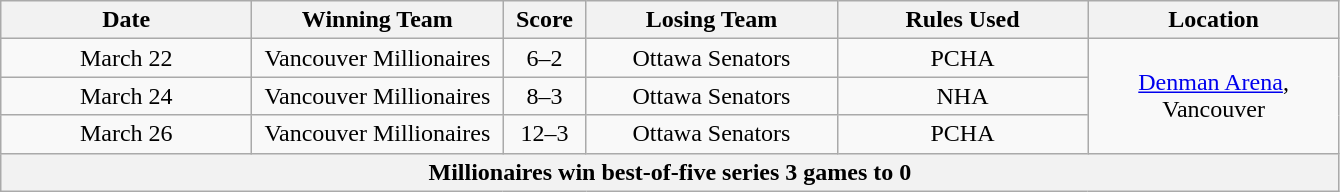<table class="wikitable" style="text-align:center;">
<tr>
<th style="width:10em">Date</th>
<th style="width:10em">Winning Team</th>
<th style="width:3em">Score</th>
<th style="width:10em">Losing Team</th>
<th style="width:10em">Rules Used</th>
<th style="width:10em">Location</th>
</tr>
<tr>
<td>March 22</td>
<td>Vancouver Millionaires</td>
<td>6–2</td>
<td>Ottawa Senators</td>
<td>PCHA</td>
<td rowspan="3"><a href='#'>Denman Arena</a>, Vancouver</td>
</tr>
<tr>
<td>March 24</td>
<td>Vancouver Millionaires</td>
<td>8–3</td>
<td>Ottawa Senators</td>
<td>NHA</td>
</tr>
<tr>
<td>March 26</td>
<td>Vancouver Millionaires</td>
<td>12–3</td>
<td>Ottawa Senators</td>
<td>PCHA</td>
</tr>
<tr>
<th colspan="7" style="text-align:center;">Millionaires win best-of-five series 3 games to 0</th>
</tr>
</table>
